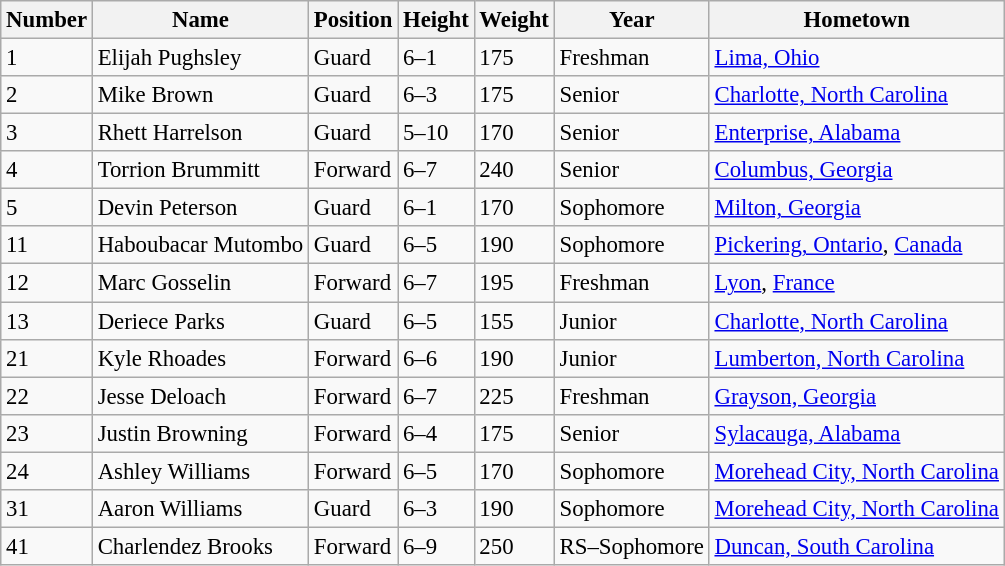<table class="wikitable sortable" style="font-size: 95%;">
<tr>
<th>Number</th>
<th>Name</th>
<th>Position</th>
<th>Height</th>
<th>Weight</th>
<th>Year</th>
<th>Hometown</th>
</tr>
<tr>
<td>1</td>
<td>Elijah Pughsley</td>
<td>Guard</td>
<td>6–1</td>
<td>175</td>
<td>Freshman</td>
<td><a href='#'>Lima, Ohio</a></td>
</tr>
<tr>
<td>2</td>
<td>Mike Brown</td>
<td>Guard</td>
<td>6–3</td>
<td>175</td>
<td>Senior</td>
<td><a href='#'>Charlotte, North Carolina</a></td>
</tr>
<tr>
<td>3</td>
<td>Rhett Harrelson</td>
<td>Guard</td>
<td>5–10</td>
<td>170</td>
<td>Senior</td>
<td><a href='#'>Enterprise, Alabama</a></td>
</tr>
<tr>
<td>4</td>
<td>Torrion Brummitt</td>
<td>Forward</td>
<td>6–7</td>
<td>240</td>
<td>Senior</td>
<td><a href='#'>Columbus, Georgia</a></td>
</tr>
<tr>
<td>5</td>
<td>Devin Peterson</td>
<td>Guard</td>
<td>6–1</td>
<td>170</td>
<td>Sophomore</td>
<td><a href='#'>Milton, Georgia</a></td>
</tr>
<tr>
<td>11</td>
<td>Haboubacar Mutombo</td>
<td>Guard</td>
<td>6–5</td>
<td>190</td>
<td>Sophomore</td>
<td><a href='#'>Pickering, Ontario</a>, <a href='#'>Canada</a></td>
</tr>
<tr>
<td>12</td>
<td>Marc Gosselin</td>
<td>Forward</td>
<td>6–7</td>
<td>195</td>
<td>Freshman</td>
<td><a href='#'>Lyon</a>, <a href='#'>France</a></td>
</tr>
<tr>
<td>13</td>
<td>Deriece Parks</td>
<td>Guard</td>
<td>6–5</td>
<td>155</td>
<td>Junior</td>
<td><a href='#'>Charlotte, North Carolina</a></td>
</tr>
<tr>
<td>21</td>
<td>Kyle Rhoades</td>
<td>Forward</td>
<td>6–6</td>
<td>190</td>
<td>Junior</td>
<td><a href='#'>Lumberton, North Carolina</a></td>
</tr>
<tr>
<td>22</td>
<td>Jesse Deloach</td>
<td>Forward</td>
<td>6–7</td>
<td>225</td>
<td>Freshman</td>
<td><a href='#'>Grayson, Georgia</a></td>
</tr>
<tr>
<td>23</td>
<td>Justin Browning</td>
<td>Forward</td>
<td>6–4</td>
<td>175</td>
<td>Senior</td>
<td><a href='#'>Sylacauga, Alabama</a></td>
</tr>
<tr>
<td>24</td>
<td>Ashley Williams</td>
<td>Forward</td>
<td>6–5</td>
<td>170</td>
<td>Sophomore</td>
<td><a href='#'>Morehead City, North Carolina</a></td>
</tr>
<tr>
<td>31</td>
<td>Aaron Williams</td>
<td>Guard</td>
<td>6–3</td>
<td>190</td>
<td>Sophomore</td>
<td><a href='#'>Morehead City, North Carolina</a></td>
</tr>
<tr>
<td>41</td>
<td>Charlendez Brooks</td>
<td>Forward</td>
<td>6–9</td>
<td>250</td>
<td>RS–Sophomore</td>
<td><a href='#'>Duncan, South Carolina</a></td>
</tr>
</table>
